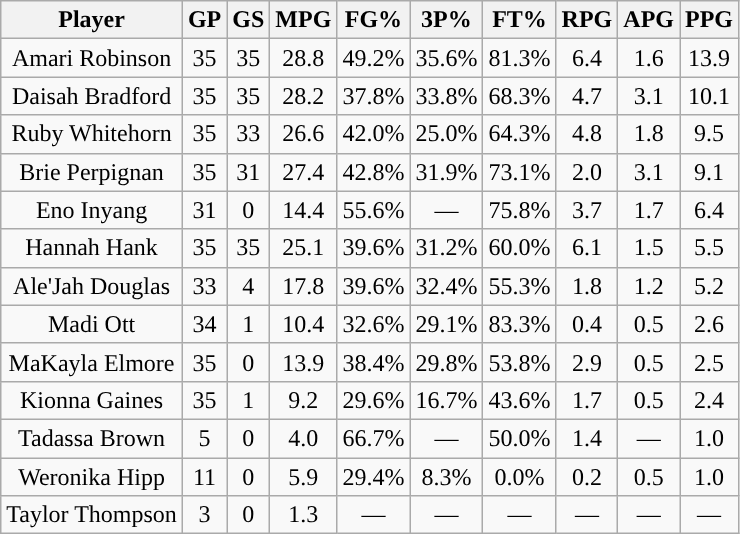<table class="wikitable sortable" style="text-align:center">
<tr>
<th>Player</th>
<th>GP</th>
<th>GS</th>
<th>MPG</th>
<th>FG%</th>
<th>3P%</th>
<th>FT%</th>
<th>RPG</th>
<th>APG</th>
<th>PPG</th>
</tr>
<tr>
<td>Amari Robinson</td>
<td>35</td>
<td>35</td>
<td>28.8</td>
<td>49.2%</td>
<td>35.6%</td>
<td>81.3%</td>
<td>6.4</td>
<td>1.6</td>
<td>13.9</td>
</tr>
<tr>
<td>Daisah Bradford</td>
<td>35</td>
<td>35</td>
<td>28.2</td>
<td>37.8%</td>
<td>33.8%</td>
<td>68.3%</td>
<td>4.7</td>
<td>3.1</td>
<td>10.1</td>
</tr>
<tr>
<td>Ruby Whitehorn</td>
<td>35</td>
<td>33</td>
<td>26.6</td>
<td>42.0%</td>
<td>25.0%</td>
<td>64.3%</td>
<td>4.8</td>
<td>1.8</td>
<td>9.5</td>
</tr>
<tr>
<td>Brie Perpignan</td>
<td>35</td>
<td>31</td>
<td>27.4</td>
<td>42.8%</td>
<td>31.9%</td>
<td>73.1%</td>
<td>2.0</td>
<td>3.1</td>
<td>9.1</td>
</tr>
<tr>
<td>Eno Inyang</td>
<td>31</td>
<td>0</td>
<td>14.4</td>
<td>55.6%</td>
<td>—</td>
<td>75.8%</td>
<td>3.7</td>
<td>1.7</td>
<td>6.4</td>
</tr>
<tr>
<td>Hannah Hank</td>
<td>35</td>
<td>35</td>
<td>25.1</td>
<td>39.6%</td>
<td>31.2%</td>
<td>60.0%</td>
<td>6.1</td>
<td>1.5</td>
<td>5.5</td>
</tr>
<tr>
<td>Ale'Jah Douglas</td>
<td>33</td>
<td>4</td>
<td>17.8</td>
<td>39.6%</td>
<td>32.4%</td>
<td>55.3%</td>
<td>1.8</td>
<td>1.2</td>
<td>5.2</td>
</tr>
<tr>
<td>Madi Ott</td>
<td>34</td>
<td>1</td>
<td>10.4</td>
<td>32.6%</td>
<td>29.1%</td>
<td>83.3%</td>
<td>0.4</td>
<td>0.5</td>
<td>2.6</td>
</tr>
<tr>
<td>MaKayla Elmore</td>
<td>35</td>
<td>0</td>
<td>13.9</td>
<td>38.4%</td>
<td>29.8%</td>
<td>53.8%</td>
<td>2.9</td>
<td>0.5</td>
<td>2.5</td>
</tr>
<tr>
<td>Kionna Gaines</td>
<td>35</td>
<td>1</td>
<td>9.2</td>
<td>29.6%</td>
<td>16.7%</td>
<td>43.6%</td>
<td>1.7</td>
<td>0.5</td>
<td>2.4</td>
</tr>
<tr>
<td>Tadassa Brown</td>
<td>5</td>
<td>0</td>
<td>4.0</td>
<td>66.7%</td>
<td>—</td>
<td>50.0%</td>
<td>1.4</td>
<td>—</td>
<td>1.0</td>
</tr>
<tr>
<td>Weronika Hipp</td>
<td>11</td>
<td>0</td>
<td>5.9</td>
<td>29.4%</td>
<td>8.3%</td>
<td>0.0%</td>
<td>0.2</td>
<td>0.5</td>
<td>1.0</td>
</tr>
<tr>
<td>Taylor Thompson</td>
<td>3</td>
<td>0</td>
<td>1.3</td>
<td>—</td>
<td>—</td>
<td>—</td>
<td>—</td>
<td>—</td>
<td>—</td>
</tr>
</table>
